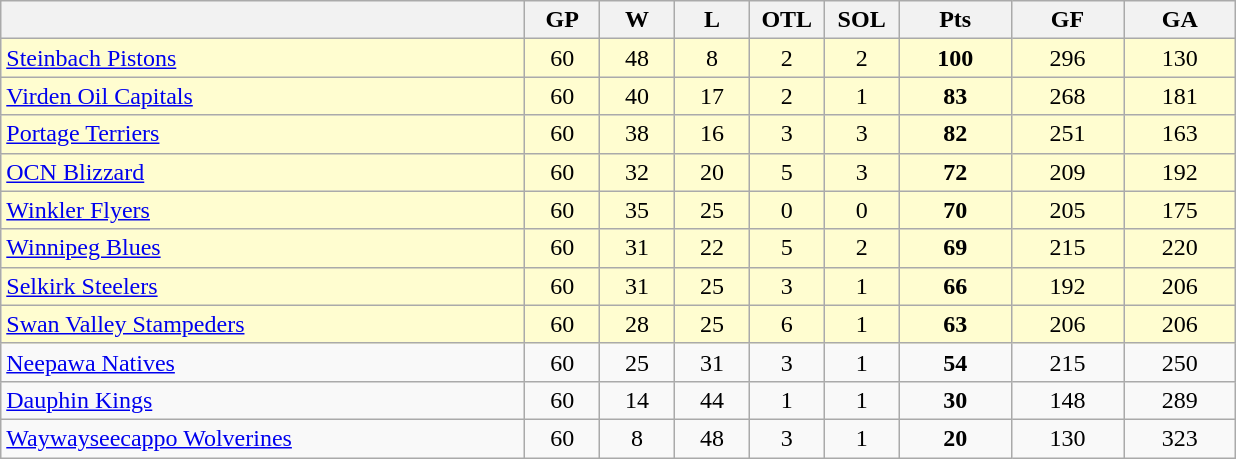<table class="wikitable">
<tr>
<th bgcolor="#DDDDFF" width="35%"></th>
<th bgcolor="#DDDDFF" width="5%">GP</th>
<th bgcolor="#DDDDFF" width="5%">W</th>
<th bgcolor="#DDDDFF" width="5%">L</th>
<th bgcolor="#DDDDFF" width="5%">OTL</th>
<th bgcolor="#DDDDFF" width="5%">SOL</th>
<th bgcolor="#DDDDFF" width="7.5%">Pts</th>
<th bgcolor="#DDDDFF" width="7.5%">GF</th>
<th bgcolor="#DDDDFF" width="7.5%">GA</th>
</tr>
<tr align=center bgcolor=#FFFDD0>
<td align=left><a href='#'>Steinbach Pistons</a></td>
<td>60</td>
<td>48</td>
<td>8</td>
<td>2</td>
<td>2</td>
<td><strong>100</strong></td>
<td>296</td>
<td>130</td>
</tr>
<tr align=center bgcolor=#FFFDD0>
<td align=left><a href='#'>Virden Oil Capitals</a></td>
<td>60</td>
<td>40</td>
<td>17</td>
<td>2</td>
<td>1</td>
<td><strong>83</strong></td>
<td>268</td>
<td>181</td>
</tr>
<tr align=center bgcolor=#FFFDD0>
<td align=left><a href='#'>Portage Terriers</a></td>
<td>60</td>
<td>38</td>
<td>16</td>
<td>3</td>
<td>3</td>
<td><strong>82</strong></td>
<td>251</td>
<td>163</td>
</tr>
<tr align=center bgcolor=#FFFDD0>
<td align=left><a href='#'>OCN Blizzard</a></td>
<td>60</td>
<td>32</td>
<td>20</td>
<td>5</td>
<td>3</td>
<td><strong>72</strong></td>
<td>209</td>
<td>192</td>
</tr>
<tr align=center bgcolor=#FFFDD0>
<td align=left><a href='#'>Winkler Flyers</a></td>
<td>60</td>
<td>35</td>
<td>25</td>
<td>0</td>
<td>0</td>
<td><strong>70</strong></td>
<td>205</td>
<td>175</td>
</tr>
<tr align=center bgcolor=#FFFDD0>
<td align=left><a href='#'>Winnipeg Blues</a></td>
<td>60</td>
<td>31</td>
<td>22</td>
<td>5</td>
<td>2</td>
<td><strong>69</strong></td>
<td>215</td>
<td>220</td>
</tr>
<tr align=center bgcolor=#FFFDD0>
<td align=left><a href='#'>Selkirk Steelers</a></td>
<td>60</td>
<td>31</td>
<td>25</td>
<td>3</td>
<td>1</td>
<td><strong>66</strong></td>
<td>192</td>
<td>206</td>
</tr>
<tr align=center  bgcolor=#FFFDD0>
<td align=left><a href='#'>Swan Valley Stampeders</a></td>
<td>60</td>
<td>28</td>
<td>25</td>
<td>6</td>
<td>1</td>
<td><strong>63</strong></td>
<td>206</td>
<td>206</td>
</tr>
<tr align=center>
<td align=left><a href='#'>Neepawa Natives</a></td>
<td>60</td>
<td>25</td>
<td>31</td>
<td>3</td>
<td>1</td>
<td><strong>54</strong></td>
<td>215</td>
<td>250</td>
</tr>
<tr align=center>
<td align=left><a href='#'>Dauphin Kings</a></td>
<td>60</td>
<td>14</td>
<td>44</td>
<td>1</td>
<td>1</td>
<td><strong>30</strong></td>
<td>148</td>
<td>289</td>
</tr>
<tr align=center>
<td align=left><a href='#'>Waywayseecappo Wolverines</a></td>
<td>60</td>
<td>8</td>
<td>48</td>
<td>3</td>
<td>1</td>
<td><strong>20</strong></td>
<td>130</td>
<td>323</td>
</tr>
</table>
